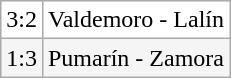<table class="wikitable">
<tr align=center bgcolor=white>
<td>3:2</td>
<td>Valdemoro - Lalín</td>
</tr>
<tr align=center bgcolor=#F5F5F5>
<td>1:3</td>
<td>Pumarín - Zamora</td>
</tr>
</table>
